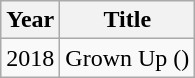<table class="wikitable sortable">
<tr>
<th>Year</th>
<th>Title</th>
</tr>
<tr>
<td>2018</td>
<td>Grown Up ()</td>
</tr>
</table>
